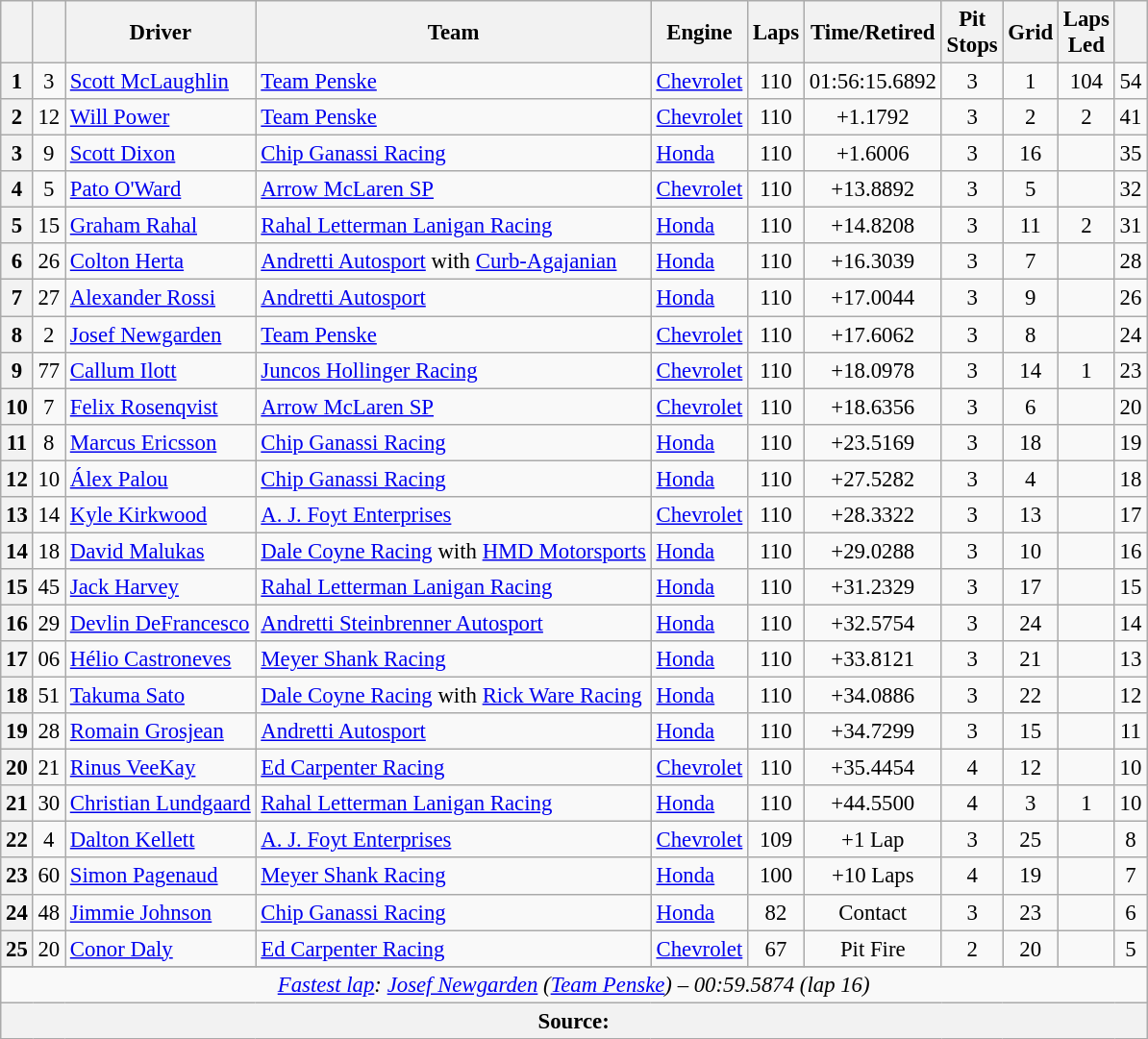<table class="wikitable sortable" style="font-size:95%;">
<tr>
<th scope="col"></th>
<th scope="col"></th>
<th scope="col">Driver</th>
<th scope="col">Team</th>
<th scope="col">Engine</th>
<th class="unsortable" scope="col">Laps</th>
<th class="unsortable" scope="col">Time/Retired</th>
<th scope="col">Pit<br>Stops</th>
<th scope="col">Grid</th>
<th scope="col">Laps<br>Led</th>
<th scope="col"></th>
</tr>
<tr>
<th>1</th>
<td align="center">3</td>
<td> <a href='#'>Scott McLaughlin</a></td>
<td><a href='#'>Team Penske</a></td>
<td><a href='#'>Chevrolet</a></td>
<td align="center">110</td>
<td align="center">01:56:15.6892</td>
<td align="center">3</td>
<td align="center">1</td>
<td align="center">104</td>
<td align="center">54</td>
</tr>
<tr>
<th>2</th>
<td align="center">12</td>
<td> <a href='#'>Will Power</a> <strong></strong></td>
<td><a href='#'>Team Penske</a></td>
<td><a href='#'>Chevrolet</a></td>
<td align="center">110</td>
<td align="center">+1.1792</td>
<td align="center">3</td>
<td align="center">2</td>
<td align="center">2</td>
<td align="center">41</td>
</tr>
<tr>
<th>3</th>
<td align="center">9</td>
<td> <a href='#'>Scott Dixon</a></td>
<td><a href='#'>Chip Ganassi Racing</a></td>
<td><a href='#'>Honda</a></td>
<td align="center">110</td>
<td align="center">+1.6006</td>
<td align="center">3</td>
<td align="center">16</td>
<td align="center"></td>
<td align="center">35</td>
</tr>
<tr>
<th>4</th>
<td align="center">5</td>
<td> <a href='#'>Pato O'Ward</a></td>
<td><a href='#'>Arrow McLaren SP</a></td>
<td><a href='#'>Chevrolet</a></td>
<td align="center">110</td>
<td align="center">+13.8892</td>
<td align="center">3</td>
<td align="center">5</td>
<td align="center"></td>
<td align="center">32</td>
</tr>
<tr>
<th>5</th>
<td align="center">15</td>
<td> <a href='#'>Graham Rahal</a></td>
<td><a href='#'>Rahal Letterman Lanigan Racing</a></td>
<td><a href='#'>Honda</a></td>
<td align="center">110</td>
<td align="center">+14.8208</td>
<td align="center">3</td>
<td align="center">11</td>
<td align="center">2</td>
<td align="center">31</td>
</tr>
<tr>
<th>6</th>
<td align="center">26</td>
<td> <a href='#'>Colton Herta</a></td>
<td><a href='#'>Andretti Autosport</a> with <a href='#'>Curb-Agajanian</a></td>
<td><a href='#'>Honda</a></td>
<td align="center">110</td>
<td align="center">+16.3039</td>
<td align="center">3</td>
<td align="center">7</td>
<td align="center"></td>
<td align="center">28</td>
</tr>
<tr>
<th>7</th>
<td align="center">27</td>
<td> <a href='#'>Alexander Rossi</a></td>
<td><a href='#'>Andretti Autosport</a></td>
<td><a href='#'>Honda</a></td>
<td align="center">110</td>
<td align="center">+17.0044</td>
<td align="center">3</td>
<td align="center">9</td>
<td align="center"></td>
<td align="center">26</td>
</tr>
<tr>
<th>8</th>
<td align="center">2</td>
<td> <a href='#'>Josef Newgarden</a></td>
<td><a href='#'>Team Penske</a></td>
<td><a href='#'>Chevrolet</a></td>
<td align="center">110</td>
<td align="center">+17.6062</td>
<td align="center">3</td>
<td align="center">8</td>
<td align="center"></td>
<td align="center">24</td>
</tr>
<tr>
<th>9</th>
<td align="center">77</td>
<td> <a href='#'>Callum Ilott</a> <strong></strong></td>
<td><a href='#'>Juncos Hollinger Racing</a></td>
<td><a href='#'>Chevrolet</a></td>
<td align="center">110</td>
<td align="center">+18.0978</td>
<td align="center">3</td>
<td align="center">14</td>
<td align="center">1</td>
<td align="center">23</td>
</tr>
<tr>
<th>10</th>
<td align="center">7</td>
<td> <a href='#'>Felix Rosenqvist</a></td>
<td><a href='#'>Arrow McLaren SP</a></td>
<td><a href='#'>Chevrolet</a></td>
<td align="center">110</td>
<td align="center">+18.6356</td>
<td align="center">3</td>
<td align="center">6</td>
<td align="center"></td>
<td align="center">20</td>
</tr>
<tr>
<th>11</th>
<td align="center">8</td>
<td> <a href='#'>Marcus Ericsson</a></td>
<td><a href='#'>Chip Ganassi Racing</a></td>
<td><a href='#'>Honda</a></td>
<td align="center">110</td>
<td align="center">+23.5169</td>
<td align="center">3</td>
<td align="center">18</td>
<td align="center"></td>
<td align="center">19</td>
</tr>
<tr>
<th>12</th>
<td align="center">10</td>
<td> <a href='#'>Álex Palou</a> <strong></strong></td>
<td><a href='#'>Chip Ganassi Racing</a></td>
<td><a href='#'>Honda</a></td>
<td align="center">110</td>
<td align="center">+27.5282</td>
<td align="center">3</td>
<td align="center">4</td>
<td align="center"></td>
<td align="center">18</td>
</tr>
<tr>
<th>13</th>
<td align="center">14</td>
<td> <a href='#'>Kyle Kirkwood</a> <strong></strong></td>
<td><a href='#'>A. J. Foyt Enterprises</a></td>
<td><a href='#'>Chevrolet</a></td>
<td align="center">110</td>
<td align="center">+28.3322</td>
<td align="center">3</td>
<td align="center">13</td>
<td align="center"></td>
<td align="center">17</td>
</tr>
<tr>
<th>14</th>
<td align="center">18</td>
<td> <a href='#'>David Malukas</a> <strong></strong></td>
<td><a href='#'>Dale Coyne Racing</a> with <a href='#'>HMD Motorsports</a></td>
<td><a href='#'>Honda</a></td>
<td align="center">110</td>
<td align="center">+29.0288</td>
<td align="center">3</td>
<td align="center">10</td>
<td align="center"></td>
<td align="center">16</td>
</tr>
<tr>
<th>15</th>
<td align="center">45</td>
<td> <a href='#'>Jack Harvey</a></td>
<td><a href='#'>Rahal Letterman Lanigan Racing</a></td>
<td><a href='#'>Honda</a></td>
<td align="center">110</td>
<td align="center">+31.2329</td>
<td align="center">3</td>
<td align="center">17</td>
<td align="center"></td>
<td align="center">15</td>
</tr>
<tr>
<th>16</th>
<td align="center">29</td>
<td> <a href='#'>Devlin DeFrancesco</a> <strong></strong></td>
<td><a href='#'>Andretti Steinbrenner Autosport</a></td>
<td><a href='#'>Honda</a></td>
<td align="center">110</td>
<td align="center">+32.5754</td>
<td align="center">3</td>
<td align="center">24</td>
<td align="center"></td>
<td align="center">14</td>
</tr>
<tr>
<th>17</th>
<td align="center">06</td>
<td> <a href='#'>Hélio Castroneves</a></td>
<td><a href='#'>Meyer Shank Racing</a></td>
<td><a href='#'>Honda</a></td>
<td align="center">110</td>
<td align="center">+33.8121</td>
<td align="center">3</td>
<td align="center">21</td>
<td align="center"></td>
<td align="center">13</td>
</tr>
<tr>
<th>18</th>
<td align="center">51</td>
<td> <a href='#'>Takuma Sato</a> <strong></strong></td>
<td><a href='#'>Dale Coyne Racing</a> with <a href='#'>Rick Ware Racing</a></td>
<td><a href='#'>Honda</a></td>
<td align="center">110</td>
<td align="center">+34.0886</td>
<td align="center">3</td>
<td align="center">22</td>
<td align="center"></td>
<td align="center">12</td>
</tr>
<tr>
<th>19</th>
<td align="center">28</td>
<td> <a href='#'>Romain Grosjean</a></td>
<td><a href='#'>Andretti Autosport</a></td>
<td><a href='#'>Honda</a></td>
<td align="center">110</td>
<td align="center">+34.7299</td>
<td align="center">3</td>
<td align="center">15</td>
<td align="center"></td>
<td align="center">11</td>
</tr>
<tr>
<th>20</th>
<td align="center">21</td>
<td> <a href='#'>Rinus VeeKay</a></td>
<td><a href='#'>Ed Carpenter Racing</a></td>
<td><a href='#'>Chevrolet</a></td>
<td align="center">110</td>
<td align="center">+35.4454</td>
<td align="center">4</td>
<td align="center">12</td>
<td align="center"></td>
<td align="center">10</td>
</tr>
<tr>
<th>21</th>
<td align="center">30</td>
<td> <a href='#'>Christian Lundgaard</a> <strong></strong></td>
<td><a href='#'>Rahal Letterman Lanigan Racing</a></td>
<td><a href='#'>Honda</a></td>
<td align="center">110</td>
<td align="center">+44.5500</td>
<td align="center">4</td>
<td align="center">3</td>
<td align="center">1</td>
<td align="center">10</td>
</tr>
<tr>
<th>22</th>
<td align="center">4</td>
<td> <a href='#'>Dalton Kellett</a></td>
<td><a href='#'>A. J. Foyt Enterprises</a></td>
<td><a href='#'>Chevrolet</a></td>
<td align="center">109</td>
<td align="center">+1 Lap</td>
<td align="center">3</td>
<td align="center">25</td>
<td align="center"></td>
<td align="center">8</td>
</tr>
<tr>
<th>23</th>
<td align="center">60</td>
<td> <a href='#'>Simon Pagenaud</a></td>
<td><a href='#'>Meyer Shank Racing</a></td>
<td><a href='#'>Honda</a></td>
<td align="center">100</td>
<td align="center">+10 Laps</td>
<td align="center">4</td>
<td align="center">19</td>
<td align="center"></td>
<td align="center">7</td>
</tr>
<tr>
<th>24</th>
<td align="center">48</td>
<td> <a href='#'>Jimmie Johnson</a></td>
<td><a href='#'>Chip Ganassi Racing</a></td>
<td><a href='#'>Honda</a></td>
<td align="center">82</td>
<td align="center">Contact</td>
<td align="center">3</td>
<td align="center">23</td>
<td align="center"></td>
<td align="center">6</td>
</tr>
<tr>
<th>25</th>
<td align="center">20</td>
<td> <a href='#'>Conor Daly</a></td>
<td><a href='#'>Ed Carpenter Racing</a></td>
<td><a href='#'>Chevrolet</a></td>
<td align="center">67</td>
<td align="center">Pit Fire</td>
<td align="center">2</td>
<td align="center">20</td>
<td align="center"></td>
<td align="center">5</td>
</tr>
<tr>
</tr>
<tr class="sortbottom">
<td colspan="11" style="text-align:center"><em><a href='#'>Fastest lap</a>:  <a href='#'>Josef Newgarden</a> (<a href='#'>Team Penske</a>) – 00:59.5874 (lap 16)</em></td>
</tr>
<tr class="sortbottom">
<th colspan="11">Source:</th>
</tr>
</table>
